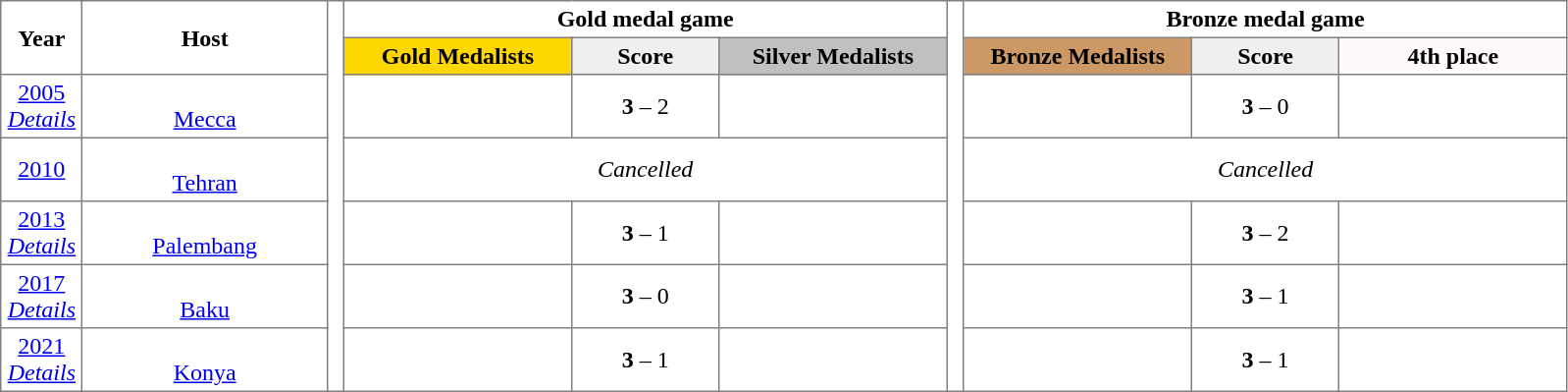<table border=1 style="border-collapse:collapse; font-size:100%; text-align:center;" cellpadding=3 cellspacing=0>
<tr>
<th rowspan=2 width=5%>Year</th>
<th rowspan=2 width=15%>Host</th>
<th width=1% rowspan=7 bgcolor=ffffff></th>
<th colspan=3>Gold medal game</th>
<th width=1% rowspan=7 bgcolor=ffffff></th>
<th colspan=3>Bronze medal game</th>
</tr>
<tr bgcolor=#efefef>
<th width=14% bgcolor=#ffd700>Gold Medalists</th>
<th width=9%>Score</th>
<th width=14% bgcolor=#c0c0c0>Silver Medalists</th>
<th width=14% bgcolor=#cc9966>Bronze Medalists</th>
<th width=9%>Score</th>
<th width=14% bgcolor=#fffafa>4th place</th>
</tr>
<tr>
<td><a href='#'>2005</a><br><em><a href='#'>Details</a></em></td>
<td><br><a href='#'>Mecca</a></td>
<td><strong></strong></td>
<td><strong>3</strong> – 2</td>
<td></td>
<td></td>
<td><strong>3</strong> – 0</td>
<td></td>
</tr>
<tr>
<td><a href='#'>2010</a></td>
<td><br><a href='#'>Tehran</a></td>
<td colspan=3><em>Cancelled</em></td>
<td colspan=3><em>Cancelled</em></td>
</tr>
<tr>
<td><a href='#'>2013</a><br><em><a href='#'>Details</a></em></td>
<td><br><a href='#'>Palembang</a></td>
<td><strong></strong></td>
<td><strong>3</strong> – 1</td>
<td></td>
<td></td>
<td><strong>3</strong> – 2</td>
<td></td>
</tr>
<tr>
<td><a href='#'>2017</a><br><em><a href='#'>Details</a></em></td>
<td><br><a href='#'>Baku</a></td>
<td><strong></strong></td>
<td><strong>3</strong> – 0</td>
<td></td>
<td></td>
<td><strong>3</strong> – 1</td>
<td></td>
</tr>
<tr>
<td><a href='#'>2021</a><br><em><a href='#'>Details</a></em></td>
<td><br><a href='#'>Konya</a></td>
<td><strong></strong></td>
<td><strong>3</strong> – 1</td>
<td></td>
<td></td>
<td><strong>3</strong> – 1</td>
<td></td>
</tr>
</table>
